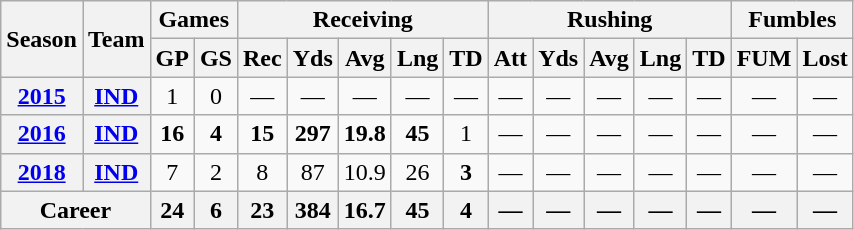<table class=wikitable style="text-align:center;">
<tr>
<th rowspan="2">Season</th>
<th rowspan="2">Team</th>
<th colspan="2">Games</th>
<th colspan="5">Receiving</th>
<th colspan="5">Rushing</th>
<th colspan="2">Fumbles</th>
</tr>
<tr>
<th>GP</th>
<th>GS</th>
<th>Rec</th>
<th>Yds</th>
<th>Avg</th>
<th>Lng</th>
<th>TD</th>
<th>Att</th>
<th>Yds</th>
<th>Avg</th>
<th>Lng</th>
<th>TD</th>
<th>FUM</th>
<th>Lost</th>
</tr>
<tr>
<th><a href='#'>2015</a></th>
<th><a href='#'>IND</a></th>
<td>1</td>
<td>0</td>
<td>—</td>
<td>—</td>
<td>—</td>
<td>—</td>
<td>—</td>
<td>—</td>
<td>—</td>
<td>—</td>
<td>—</td>
<td>—</td>
<td>—</td>
<td>—</td>
</tr>
<tr>
<th><a href='#'>2016</a></th>
<th><a href='#'>IND</a></th>
<td><strong>16</strong></td>
<td><strong>4</strong></td>
<td><strong>15</strong></td>
<td><strong>297</strong></td>
<td><strong>19.8</strong></td>
<td><strong>45</strong></td>
<td>1</td>
<td>—</td>
<td>—</td>
<td>—</td>
<td>—</td>
<td>—</td>
<td>—</td>
<td>—</td>
</tr>
<tr>
<th><a href='#'>2018</a></th>
<th><a href='#'>IND</a></th>
<td>7</td>
<td>2</td>
<td>8</td>
<td>87</td>
<td>10.9</td>
<td>26</td>
<td><strong>3</strong></td>
<td>—</td>
<td>—</td>
<td>—</td>
<td>—</td>
<td>—</td>
<td>—</td>
<td>—</td>
</tr>
<tr>
<th colspan="2">Career</th>
<th>24</th>
<th>6</th>
<th>23</th>
<th>384</th>
<th>16.7</th>
<th>45</th>
<th>4</th>
<th>—</th>
<th>—</th>
<th>—</th>
<th>—</th>
<th>—</th>
<th>—</th>
<th>—</th>
</tr>
</table>
